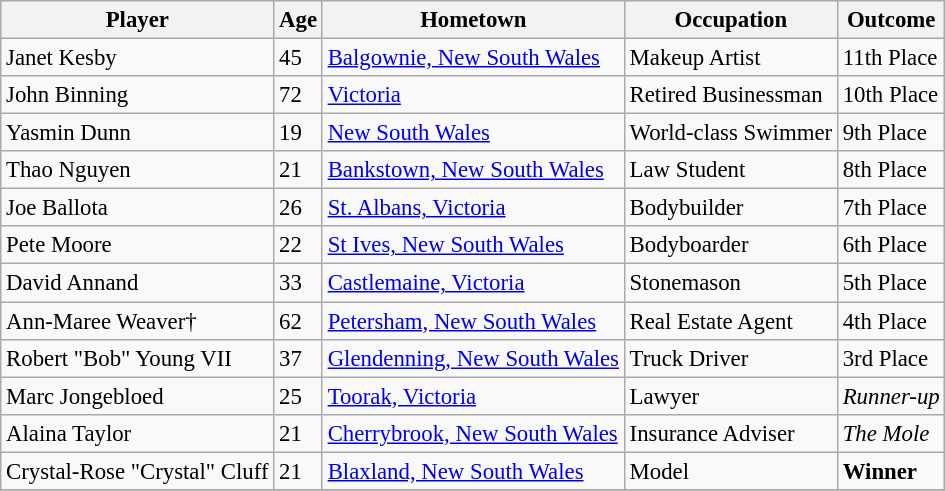<table class="wikitable" style="font-size: 95%;">
<tr>
<th>Player</th>
<th>Age</th>
<th>Hometown</th>
<th>Occupation</th>
<th>Outcome</th>
</tr>
<tr>
<td>Janet Kesby</td>
<td>45</td>
<td><a href='#'>Balgownie, New South Wales</a></td>
<td>Makeup Artist</td>
<td>11th Place</td>
</tr>
<tr>
<td>John Binning</td>
<td>72</td>
<td><a href='#'>Victoria</a></td>
<td>Retired Businessman</td>
<td>10th Place</td>
</tr>
<tr>
<td>Yasmin Dunn</td>
<td>19</td>
<td><a href='#'>New South Wales</a></td>
<td>World-class Swimmer</td>
<td>9th Place</td>
</tr>
<tr>
<td>Thao Nguyen</td>
<td>21</td>
<td><a href='#'>Bankstown, New South Wales</a></td>
<td>Law Student</td>
<td>8th Place</td>
</tr>
<tr>
<td>Joe Ballota</td>
<td>26</td>
<td><a href='#'>St. Albans, Victoria</a></td>
<td>Bodybuilder</td>
<td>7th Place</td>
</tr>
<tr>
<td>Pete Moore</td>
<td>22</td>
<td><a href='#'>St Ives, New South Wales</a></td>
<td>Bodyboarder</td>
<td>6th Place</td>
</tr>
<tr>
<td>David Annand</td>
<td>33</td>
<td><a href='#'>Castlemaine, Victoria</a></td>
<td>Stonemason</td>
<td>5th Place</td>
</tr>
<tr>
<td>Ann-Maree Weaver†</td>
<td>62</td>
<td><a href='#'>Petersham, New South Wales</a></td>
<td>Real Estate Agent</td>
<td>4th Place</td>
</tr>
<tr>
<td>Robert "Bob" Young VII</td>
<td>37</td>
<td><a href='#'>Glendenning, New South Wales</a></td>
<td>Truck Driver</td>
<td>3rd Place</td>
</tr>
<tr>
<td>Marc Jongebloed</td>
<td>25</td>
<td><a href='#'>Toorak, Victoria</a></td>
<td>Lawyer</td>
<td><em>Runner-up</em></td>
</tr>
<tr>
<td>Alaina Taylor</td>
<td>21</td>
<td><a href='#'>Cherrybrook, New South Wales</a></td>
<td>Insurance Adviser</td>
<td><em>The Mole</em></td>
</tr>
<tr>
<td>Crystal-Rose "Crystal" Cluff</td>
<td>21</td>
<td><a href='#'>Blaxland, New South Wales</a></td>
<td>Model</td>
<td><strong>Winner</strong></td>
</tr>
<tr>
</tr>
</table>
